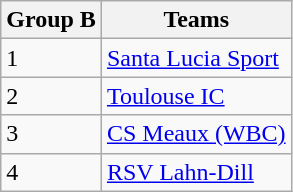<table class="wikitable">
<tr>
<th>Group B</th>
<th>Teams</th>
</tr>
<tr>
<td>1</td>
<td> <a href='#'>Santa Lucia Sport</a></td>
</tr>
<tr>
<td>2</td>
<td> <a href='#'>Toulouse IC</a></td>
</tr>
<tr>
<td>3</td>
<td> <a href='#'>CS Meaux (WBC)</a></td>
</tr>
<tr>
<td>4</td>
<td> <a href='#'>RSV Lahn-Dill</a></td>
</tr>
</table>
